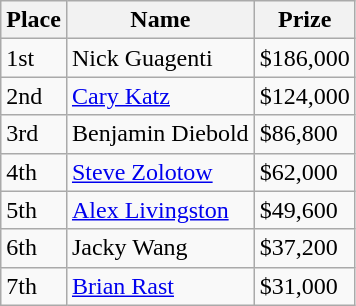<table class="wikitable">
<tr>
<th>Place</th>
<th>Name</th>
<th>Prize</th>
</tr>
<tr>
<td>1st</td>
<td> Nick Guagenti</td>
<td>$186,000</td>
</tr>
<tr>
<td>2nd</td>
<td> <a href='#'>Cary Katz</a></td>
<td>$124,000</td>
</tr>
<tr>
<td>3rd</td>
<td> Benjamin Diebold</td>
<td>$86,800</td>
</tr>
<tr>
<td>4th</td>
<td> <a href='#'>Steve Zolotow</a></td>
<td>$62,000</td>
</tr>
<tr>
<td>5th</td>
<td> <a href='#'>Alex Livingston</a></td>
<td>$49,600</td>
</tr>
<tr>
<td>6th</td>
<td> Jacky Wang</td>
<td>$37,200</td>
</tr>
<tr>
<td>7th</td>
<td> <a href='#'>Brian Rast</a></td>
<td>$31,000</td>
</tr>
</table>
